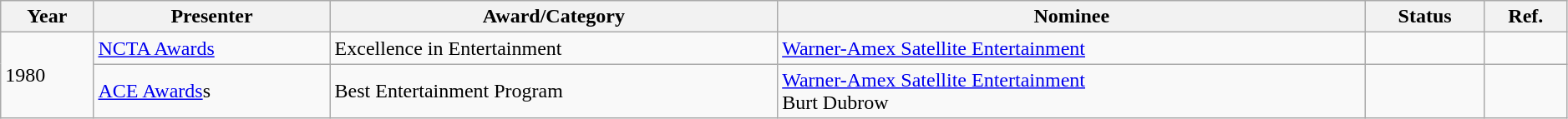<table class="wikitable"  style="width:99%">
<tr>
<th>Year</th>
<th>Presenter</th>
<th>Award/Category</th>
<th>Nominee</th>
<th>Status</th>
<th>Ref.</th>
</tr>
<tr>
<td rowspan="2">1980</td>
<td><a href='#'>NCTA Awards</a></td>
<td>Excellence in Entertainment</td>
<td><a href='#'>Warner-Amex Satellite Entertainment</a></td>
<td></td>
<td></td>
</tr>
<tr>
<td><a href='#'>ACE Awards</a>s</td>
<td>Best Entertainment Program</td>
<td><a href='#'>Warner-Amex Satellite Entertainment</a><br>Burt Dubrow</td>
<td></td>
<td></td>
</tr>
</table>
